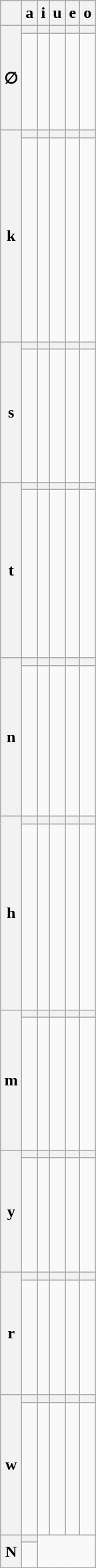<table class="wikitable">
<tr>
<th></th>
<th>a</th>
<th>i</th>
<th>u</th>
<th>e</th>
<th>o</th>
</tr>
<tr>
<th rowspan="2">∅</th>
<th></th>
<th></th>
<th></th>
<th></th>
<th></th>
</tr>
<tr>
<td><br><br><br></td>
<td><br><br><br></td>
<td><br><br><br><br></td>
<td><br><br><br><br><br></td>
<td><br><br></td>
</tr>
<tr>
<th rowspan="2">k</th>
<th></th>
<th></th>
<th></th>
<th></th>
<th></th>
</tr>
<tr>
<td><br><br><br><br><br><br><br><br><br><br><br></td>
<td><br><br><br><br><br><br><br><br></td>
<td><br><br><br><br><br><br></td>
<td><br><br><br><br><br><br></td>
<td><br><br><br><br></td>
</tr>
<tr>
<th rowspan="2">s</th>
<th></th>
<th></th>
<th></th>
<th></th>
<th></th>
</tr>
<tr>
<td><br><br><br><br><br><br><br></td>
<td><br><br><br><br><br></td>
<td><br><br><br><br><br><br><br></td>
<td><br><br><br><br></td>
<td><br><br><br><br><br><br></td>
</tr>
<tr>
<th rowspan="2">t</th>
<th></th>
<th></th>
<th></th>
<th></th>
<th></th>
</tr>
<tr>
<td><br><br><br></td>
<td><br><br><br><br><br><br></td>
<td><br><br><br><br></td>
<td><br><br><br><br><br><br><br><br><br></td>
<td><br><br><br><br><br><br><br></td>
</tr>
<tr>
<th rowspan="2">n</th>
<th></th>
<th></th>
<th></th>
<th></th>
<th></th>
</tr>
<tr>
<td><br><br><br><br><br><br><br><br></td>
<td><br><br><br><br><br><br><br></td>
<td><br><br></td>
<td><br><br><br><br><br><br></td>
<td><br><br><br><br></td>
</tr>
<tr>
<th rowspan="2">h</th>
<th></th>
<th></th>
<th></th>
<th></th>
<th></th>
</tr>
<tr>
<td><br><br><br><br><br><br><br><br><br><br></td>
<td><br><br><br><br><br><br></td>
<td><br><br></td>
<td><br><br><br><br><br><br></td>
<td><br><br><br><br><br><br><br></td>
</tr>
<tr>
<th rowspan="2">m</th>
<th></th>
<th></th>
<th></th>
<th></th>
<th></th>
</tr>
<tr>
<td><br><br><br><br><br><br><br></td>
<td><br><br><br><br><br><br></td>
<td><br><br><br><br><br></td>
<td><br><br></td>
<td><br><br><br><br><br><br><br></td>
</tr>
<tr>
<th rowspan="2">y</th>
<th></th>
<th></th>
<th></th>
<th></th>
<th></th>
</tr>
<tr>
<td><br><br><br><br><br></td>
<td></td>
<td><br><br><br></td>
<td></td>
<td><br><br><br><br><br><br></td>
</tr>
<tr>
<th rowspan="2">r</th>
<th></th>
<th></th>
<th></th>
<th></th>
<th></th>
</tr>
<tr>
<td><br><br><br><br></td>
<td><br><br><br><br><br><br></td>
<td><br><br><br><br><br></td>
<td><br><br><br></td>
<td><br><br><br><br><br></td>
</tr>
<tr>
<th rowspan="2">w</th>
<th></th>
<th></th>
<th></th>
<th></th>
<th></th>
</tr>
<tr>
<td><br><br><br><br></td>
<td><br><br><br><br></td>
<td></td>
<td><br><br><br></td>
<td><br><br><br><br><br><br><br></td>
</tr>
<tr>
<th rowspan="2">N</th>
<th></th>
</tr>
<tr>
<td><br></td>
</tr>
</table>
